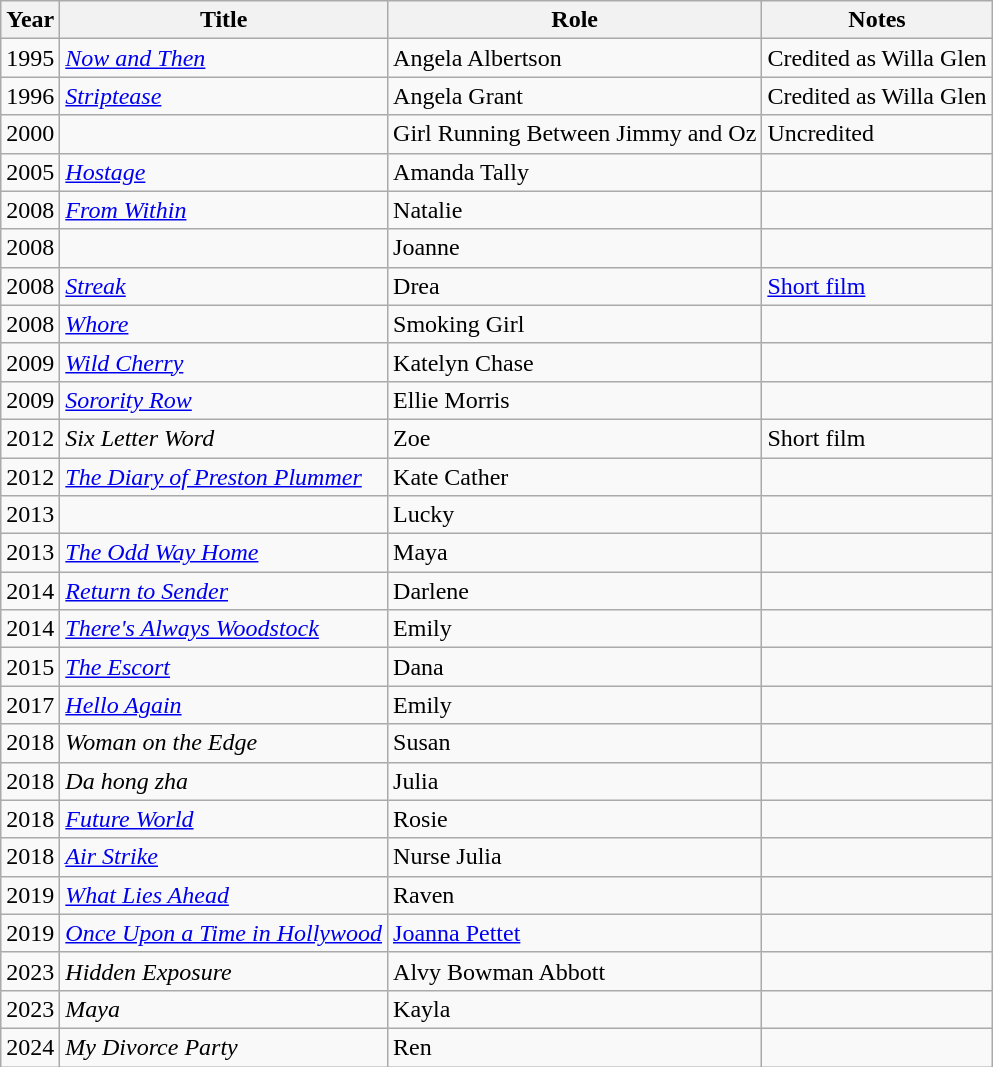<table class="wikitable sortable">
<tr>
<th scope="col">Year</th>
<th scope="col">Title</th>
<th scope="col">Role</th>
<th scope="col" class="unsortable">Notes</th>
</tr>
<tr>
<td>1995</td>
<td><em><a href='#'>Now and Then</a></em></td>
<td>Angela Albertson</td>
<td>Credited as Willa Glen</td>
</tr>
<tr>
<td>1996</td>
<td><em><a href='#'>Striptease</a></em></td>
<td>Angela Grant</td>
<td>Credited as Willa Glen</td>
</tr>
<tr>
<td>2000</td>
<td><em></em></td>
<td>Girl Running Between Jimmy and Oz</td>
<td>Uncredited</td>
</tr>
<tr>
<td>2005</td>
<td><em><a href='#'>Hostage</a></em></td>
<td>Amanda Tally</td>
<td></td>
</tr>
<tr>
<td>2008</td>
<td><em><a href='#'>From Within</a></em></td>
<td>Natalie</td>
<td></td>
</tr>
<tr>
<td>2008</td>
<td><em></em></td>
<td>Joanne</td>
<td></td>
</tr>
<tr>
<td>2008</td>
<td><em><a href='#'>Streak</a></em></td>
<td>Drea</td>
<td><a href='#'>Short film</a></td>
</tr>
<tr>
<td>2008</td>
<td><em><a href='#'>Whore</a></em></td>
<td>Smoking Girl</td>
<td></td>
</tr>
<tr>
<td>2009</td>
<td><em><a href='#'>Wild Cherry</a></em></td>
<td>Katelyn Chase</td>
<td></td>
</tr>
<tr>
<td>2009</td>
<td><em><a href='#'>Sorority Row</a></em></td>
<td>Ellie Morris</td>
<td></td>
</tr>
<tr>
<td>2012</td>
<td><em>Six Letter Word</em></td>
<td>Zoe</td>
<td>Short film</td>
</tr>
<tr>
<td>2012</td>
<td><em><a href='#'>The Diary of Preston Plummer</a></em></td>
<td>Kate Cather</td>
<td></td>
</tr>
<tr>
<td>2013</td>
<td><em></em></td>
<td>Lucky</td>
<td></td>
</tr>
<tr>
<td>2013</td>
<td><em><a href='#'>The Odd Way Home</a></em></td>
<td>Maya</td>
<td></td>
</tr>
<tr>
<td>2014</td>
<td><em><a href='#'>Return to Sender</a></em></td>
<td>Darlene</td>
<td></td>
</tr>
<tr>
<td>2014</td>
<td><em><a href='#'>There's Always Woodstock</a></em></td>
<td>Emily</td>
<td></td>
</tr>
<tr>
<td>2015</td>
<td><em><a href='#'>The Escort</a></em></td>
<td>Dana</td>
<td></td>
</tr>
<tr>
<td>2017</td>
<td><em><a href='#'>Hello Again</a></em></td>
<td>Emily</td>
<td></td>
</tr>
<tr>
<td>2018</td>
<td><em>Woman on the Edge</em></td>
<td>Susan</td>
<td></td>
</tr>
<tr>
<td>2018</td>
<td><em>Da hong zha</em></td>
<td>Julia</td>
<td></td>
</tr>
<tr>
<td>2018</td>
<td><em><a href='#'>Future World</a></em></td>
<td>Rosie</td>
<td></td>
</tr>
<tr>
<td>2018</td>
<td><em><a href='#'>Air Strike</a></em></td>
<td>Nurse Julia</td>
<td></td>
</tr>
<tr>
<td>2019</td>
<td><em><a href='#'>What Lies Ahead</a></em></td>
<td>Raven</td>
<td></td>
</tr>
<tr>
<td>2019</td>
<td><em><a href='#'>Once Upon a Time in Hollywood</a></em></td>
<td><a href='#'>Joanna Pettet</a></td>
<td></td>
</tr>
<tr>
<td>2023</td>
<td><em>Hidden Exposure</em></td>
<td>Alvy Bowman Abbott</td>
<td></td>
</tr>
<tr>
<td>2023</td>
<td><em>Maya</em></td>
<td>Kayla</td>
<td></td>
</tr>
<tr>
<td>2024</td>
<td><em>My Divorce Party</em></td>
<td>Ren</td>
<td></td>
</tr>
</table>
